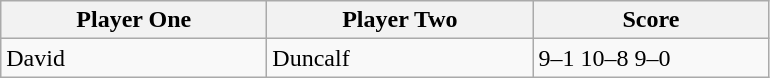<table class="wikitable">
<tr>
<th width=170>Player One</th>
<th width=170>Player Two</th>
<th width=150>Score</th>
</tr>
<tr>
<td> David</td>
<td> Duncalf</td>
<td>9–1 10–8 9–0</td>
</tr>
</table>
